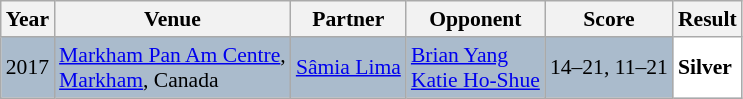<table class="sortable wikitable" style="font-size: 90%;">
<tr>
<th>Year</th>
<th>Venue</th>
<th>Partner</th>
<th>Opponent</th>
<th>Score</th>
<th>Result</th>
</tr>
<tr style="background:#AABBCC">
<td align="center">2017</td>
<td align="left"><a href='#'>Markham Pan Am Centre</a>,<br><a href='#'>Markham</a>, Canada</td>
<td align="left"> <a href='#'>Sâmia Lima</a></td>
<td align="left"> <a href='#'>Brian Yang</a><br> <a href='#'>Katie Ho-Shue</a></td>
<td align="left">14–21, 11–21</td>
<td style="text-align:left; background:white"> <strong>Silver</strong></td>
</tr>
</table>
